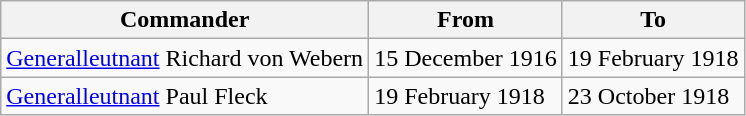<table class="wikitable">
<tr>
<th>Commander</th>
<th>From</th>
<th>To</th>
</tr>
<tr>
<td><a href='#'>Generalleutnant</a> Richard von Webern</td>
<td>15 December 1916</td>
<td>19 February 1918</td>
</tr>
<tr>
<td><a href='#'>Generalleutnant</a> Paul Fleck</td>
<td>19 February 1918</td>
<td>23 October 1918</td>
</tr>
</table>
